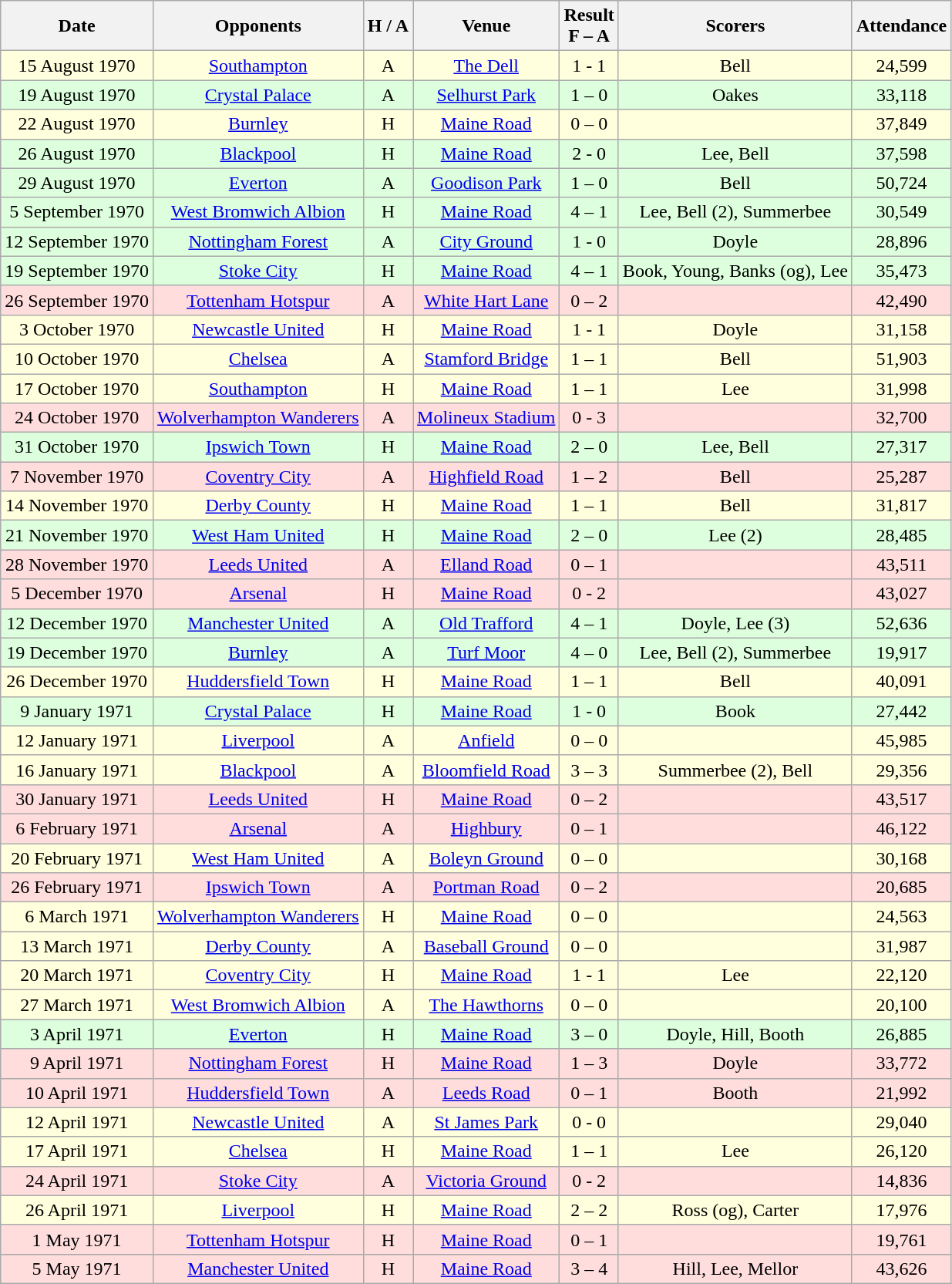<table class="wikitable" style="text-align:center">
<tr>
<th>Date</th>
<th>Opponents</th>
<th>H / A</th>
<th>Venue</th>
<th>Result<br>F – A</th>
<th>Scorers</th>
<th>Attendance</th>
</tr>
<tr bgcolor="#ffffdd">
<td>15 August 1970</td>
<td><a href='#'>Southampton</a></td>
<td>A</td>
<td><a href='#'>The Dell</a></td>
<td>1 - 1</td>
<td>Bell</td>
<td>24,599</td>
</tr>
<tr bgcolor="#ddffdd">
<td>19 August 1970</td>
<td><a href='#'>Crystal Palace</a></td>
<td>A</td>
<td><a href='#'>Selhurst Park</a></td>
<td>1 – 0</td>
<td>Oakes</td>
<td>33,118</td>
</tr>
<tr bgcolor="#ffffdd">
<td>22 August 1970</td>
<td><a href='#'>Burnley</a></td>
<td>H</td>
<td><a href='#'>Maine Road</a></td>
<td>0 – 0</td>
<td></td>
<td>37,849</td>
</tr>
<tr bgcolor="#ddffdd">
<td>26 August 1970</td>
<td><a href='#'>Blackpool</a></td>
<td>H</td>
<td><a href='#'>Maine Road</a></td>
<td>2 - 0</td>
<td>Lee, Bell</td>
<td>37,598</td>
</tr>
<tr bgcolor="#ddffdd">
<td>29 August 1970</td>
<td><a href='#'>Everton</a></td>
<td>A</td>
<td><a href='#'>Goodison Park</a></td>
<td>1 – 0</td>
<td>Bell</td>
<td>50,724</td>
</tr>
<tr bgcolor="#ddffdd">
<td>5 September 1970</td>
<td><a href='#'>West Bromwich Albion</a></td>
<td>H</td>
<td><a href='#'>Maine Road</a></td>
<td>4 – 1</td>
<td>Lee, Bell (2), Summerbee</td>
<td>30,549</td>
</tr>
<tr bgcolor="#ddffdd">
<td>12 September 1970</td>
<td><a href='#'>Nottingham Forest</a></td>
<td>A</td>
<td><a href='#'>City Ground</a></td>
<td>1 - 0</td>
<td>Doyle</td>
<td>28,896</td>
</tr>
<tr bgcolor="#ddffdd">
<td>19 September 1970</td>
<td><a href='#'>Stoke City</a></td>
<td>H</td>
<td><a href='#'>Maine Road</a></td>
<td>4 – 1</td>
<td>Book, Young, Banks (og), Lee</td>
<td>35,473</td>
</tr>
<tr bgcolor="#ffdddd">
<td>26 September 1970</td>
<td><a href='#'>Tottenham Hotspur</a></td>
<td>A</td>
<td><a href='#'>White Hart Lane</a></td>
<td>0 – 2</td>
<td></td>
<td>42,490</td>
</tr>
<tr bgcolor="#ffffdd">
<td>3 October 1970</td>
<td><a href='#'>Newcastle United</a></td>
<td>H</td>
<td><a href='#'>Maine Road</a></td>
<td>1 - 1</td>
<td>Doyle</td>
<td>31,158</td>
</tr>
<tr bgcolor="#ffffdd">
<td>10 October 1970</td>
<td><a href='#'>Chelsea</a></td>
<td>A</td>
<td><a href='#'>Stamford Bridge</a></td>
<td>1 – 1</td>
<td>Bell</td>
<td>51,903</td>
</tr>
<tr bgcolor="#ffffdd">
<td>17 October 1970</td>
<td><a href='#'>Southampton</a></td>
<td>H</td>
<td><a href='#'>Maine Road</a></td>
<td>1 – 1</td>
<td>Lee</td>
<td>31,998</td>
</tr>
<tr bgcolor="#ffdddd">
<td>24 October 1970</td>
<td><a href='#'>Wolverhampton Wanderers</a></td>
<td>A</td>
<td><a href='#'>Molineux Stadium</a></td>
<td>0 - 3</td>
<td></td>
<td>32,700</td>
</tr>
<tr bgcolor="#ddffdd">
<td>31 October 1970</td>
<td><a href='#'>Ipswich Town</a></td>
<td>H</td>
<td><a href='#'>Maine Road</a></td>
<td>2 – 0</td>
<td>Lee, Bell</td>
<td>27,317</td>
</tr>
<tr bgcolor="#ffdddd">
<td>7 November 1970</td>
<td><a href='#'>Coventry City</a></td>
<td>A</td>
<td><a href='#'>Highfield Road</a></td>
<td>1 – 2</td>
<td>Bell</td>
<td>25,287</td>
</tr>
<tr bgcolor="#ffffdd">
<td>14 November 1970</td>
<td><a href='#'>Derby County</a></td>
<td>H</td>
<td><a href='#'>Maine Road</a></td>
<td>1 – 1</td>
<td>Bell</td>
<td>31,817</td>
</tr>
<tr bgcolor="#ddffdd">
<td>21 November 1970</td>
<td><a href='#'>West Ham United</a></td>
<td>H</td>
<td><a href='#'>Maine Road</a></td>
<td>2 – 0</td>
<td>Lee (2)</td>
<td>28,485</td>
</tr>
<tr bgcolor="#ffdddd">
<td>28 November 1970</td>
<td><a href='#'>Leeds United</a></td>
<td>A</td>
<td><a href='#'>Elland Road</a></td>
<td>0 – 1</td>
<td></td>
<td>43,511</td>
</tr>
<tr bgcolor="#ffdddd">
<td>5 December 1970</td>
<td><a href='#'>Arsenal</a></td>
<td>H</td>
<td><a href='#'>Maine Road</a></td>
<td>0 - 2</td>
<td></td>
<td>43,027</td>
</tr>
<tr bgcolor="#ddffdd">
<td>12 December 1970</td>
<td><a href='#'>Manchester United</a></td>
<td>A</td>
<td><a href='#'>Old Trafford</a></td>
<td>4 – 1</td>
<td>Doyle, Lee (3)</td>
<td>52,636</td>
</tr>
<tr bgcolor="#ddffdd">
<td>19 December 1970</td>
<td><a href='#'>Burnley</a></td>
<td>A</td>
<td><a href='#'>Turf Moor</a></td>
<td>4 – 0</td>
<td>Lee, Bell (2), Summerbee</td>
<td>19,917</td>
</tr>
<tr bgcolor="#ffffdd">
<td>26 December 1970</td>
<td><a href='#'>Huddersfield Town</a></td>
<td>H</td>
<td><a href='#'>Maine Road</a></td>
<td>1 – 1</td>
<td>Bell</td>
<td>40,091</td>
</tr>
<tr bgcolor="#ddffdd">
<td>9 January 1971</td>
<td><a href='#'>Crystal Palace</a></td>
<td>H</td>
<td><a href='#'>Maine Road</a></td>
<td>1 - 0</td>
<td>Book</td>
<td>27,442</td>
</tr>
<tr bgcolor="#ffffdd">
<td>12 January 1971</td>
<td><a href='#'>Liverpool</a></td>
<td>A</td>
<td><a href='#'>Anfield</a></td>
<td>0 – 0</td>
<td></td>
<td>45,985</td>
</tr>
<tr bgcolor="#ffffdd">
<td>16 January 1971</td>
<td><a href='#'>Blackpool</a></td>
<td>A</td>
<td><a href='#'>Bloomfield Road</a></td>
<td>3 – 3</td>
<td>Summerbee (2), Bell</td>
<td>29,356</td>
</tr>
<tr bgcolor="#ffdddd">
<td>30 January 1971</td>
<td><a href='#'>Leeds United</a></td>
<td>H</td>
<td><a href='#'>Maine Road</a></td>
<td>0 – 2</td>
<td></td>
<td>43,517</td>
</tr>
<tr bgcolor="#ffdddd">
<td>6 February 1971</td>
<td><a href='#'>Arsenal</a></td>
<td>A</td>
<td><a href='#'>Highbury</a></td>
<td>0 – 1</td>
<td></td>
<td>46,122</td>
</tr>
<tr bgcolor="#ffffdd">
<td>20 February 1971</td>
<td><a href='#'>West Ham United</a></td>
<td>A</td>
<td><a href='#'>Boleyn Ground</a></td>
<td>0 – 0</td>
<td></td>
<td>30,168</td>
</tr>
<tr bgcolor="#ffdddd">
<td>26 February 1971</td>
<td><a href='#'>Ipswich Town</a></td>
<td>A</td>
<td><a href='#'>Portman Road</a></td>
<td>0 – 2</td>
<td></td>
<td>20,685</td>
</tr>
<tr bgcolor="#ffffdd">
<td>6 March 1971</td>
<td><a href='#'>Wolverhampton Wanderers</a></td>
<td>H</td>
<td><a href='#'>Maine Road</a></td>
<td>0 – 0</td>
<td></td>
<td>24,563</td>
</tr>
<tr bgcolor="#ffffdd">
<td>13 March 1971</td>
<td><a href='#'>Derby County</a></td>
<td>A</td>
<td><a href='#'>Baseball Ground</a></td>
<td>0 – 0</td>
<td></td>
<td>31,987</td>
</tr>
<tr bgcolor="#ffffdd">
<td>20 March 1971</td>
<td><a href='#'>Coventry City</a></td>
<td>H</td>
<td><a href='#'>Maine Road</a></td>
<td>1 - 1</td>
<td>Lee</td>
<td>22,120</td>
</tr>
<tr bgcolor="#ffffdd">
<td>27 March 1971</td>
<td><a href='#'>West Bromwich Albion</a></td>
<td>A</td>
<td><a href='#'>The Hawthorns</a></td>
<td>0 – 0</td>
<td></td>
<td>20,100</td>
</tr>
<tr bgcolor="#ddffdd">
<td>3 April 1971</td>
<td><a href='#'>Everton</a></td>
<td>H</td>
<td><a href='#'>Maine Road</a></td>
<td>3 – 0</td>
<td>Doyle, Hill, Booth</td>
<td>26,885</td>
</tr>
<tr bgcolor="#ffdddd">
<td>9 April 1971</td>
<td><a href='#'>Nottingham Forest</a></td>
<td>H</td>
<td><a href='#'>Maine Road</a></td>
<td>1 – 3</td>
<td>Doyle</td>
<td>33,772</td>
</tr>
<tr bgcolor="#ffdddd">
<td>10 April 1971</td>
<td><a href='#'>Huddersfield Town</a></td>
<td>A</td>
<td><a href='#'>Leeds Road</a></td>
<td>0 – 1</td>
<td>Booth</td>
<td>21,992</td>
</tr>
<tr bgcolor="#ffffdd">
<td>12 April 1971</td>
<td><a href='#'>Newcastle United</a></td>
<td>A</td>
<td><a href='#'>St James Park</a></td>
<td>0 - 0</td>
<td></td>
<td>29,040</td>
</tr>
<tr bgcolor="#ffffdd">
<td>17 April 1971</td>
<td><a href='#'>Chelsea</a></td>
<td>H</td>
<td><a href='#'>Maine Road</a></td>
<td>1 – 1</td>
<td>Lee</td>
<td>26,120</td>
</tr>
<tr bgcolor="#ffdddd">
<td>24 April 1971</td>
<td><a href='#'>Stoke City</a></td>
<td>A</td>
<td><a href='#'>Victoria Ground</a></td>
<td>0 - 2</td>
<td></td>
<td>14,836</td>
</tr>
<tr bgcolor="#ffffdd">
<td>26 April 1971</td>
<td><a href='#'>Liverpool</a></td>
<td>H</td>
<td><a href='#'>Maine Road</a></td>
<td>2 – 2</td>
<td>Ross (og), Carter</td>
<td>17,976</td>
</tr>
<tr bgcolor="#ffdddd">
<td>1 May 1971</td>
<td><a href='#'>Tottenham Hotspur</a></td>
<td>H</td>
<td><a href='#'>Maine Road</a></td>
<td>0 – 1</td>
<td></td>
<td>19,761</td>
</tr>
<tr bgcolor="#ffdddd">
<td>5 May 1971</td>
<td><a href='#'>Manchester United</a></td>
<td>H</td>
<td><a href='#'>Maine Road</a></td>
<td>3 – 4</td>
<td>Hill, Lee, Mellor</td>
<td>43,626</td>
</tr>
</table>
